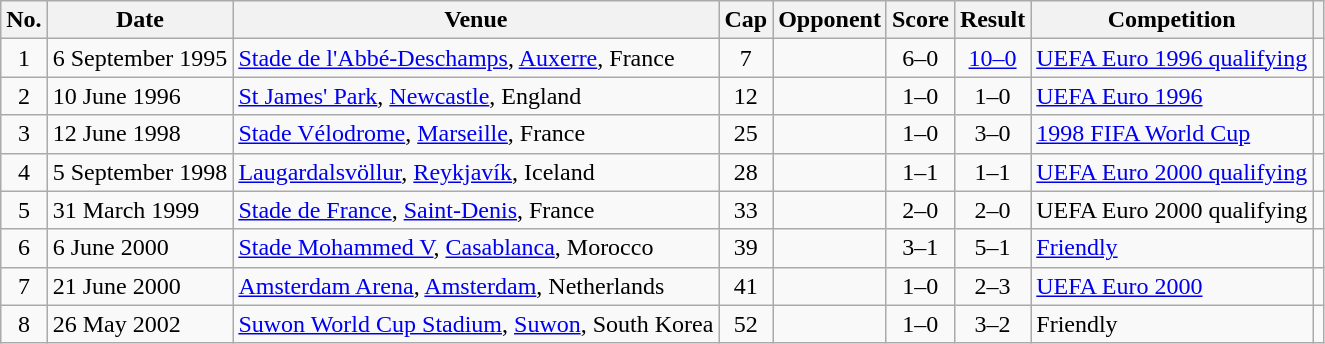<table class="wikitable sortable">
<tr>
<th scope="col">No.</th>
<th scope="col">Date</th>
<th scope="col">Venue</th>
<th scope="col">Cap</th>
<th scope="col">Opponent</th>
<th scope="col">Score</th>
<th scope="col">Result</th>
<th scope="col">Competition</th>
<th scope="col" class="unsortable"></th>
</tr>
<tr>
<td align="center">1</td>
<td>6 September 1995</td>
<td><a href='#'>Stade de l'Abbé-Deschamps</a>, <a href='#'>Auxerre</a>, France</td>
<td align="center">7</td>
<td></td>
<td align="center">6–0</td>
<td align="center"><a href='#'>10–0</a></td>
<td><a href='#'>UEFA Euro 1996 qualifying</a></td>
<td align="center"></td>
</tr>
<tr>
<td align="center">2</td>
<td>10 June 1996</td>
<td><a href='#'>St James' Park</a>, <a href='#'>Newcastle</a>, England</td>
<td align="center">12</td>
<td></td>
<td align="center">1–0</td>
<td align="center">1–0</td>
<td><a href='#'>UEFA Euro 1996</a></td>
<td align="center"></td>
</tr>
<tr>
<td align="center">3</td>
<td>12 June 1998</td>
<td><a href='#'>Stade Vélodrome</a>, <a href='#'>Marseille</a>, France</td>
<td align="center">25</td>
<td></td>
<td align="center">1–0</td>
<td align="center">3–0</td>
<td><a href='#'>1998 FIFA World Cup</a></td>
<td align="center"></td>
</tr>
<tr>
<td align="center">4</td>
<td>5 September 1998</td>
<td><a href='#'>Laugardalsvöllur</a>, <a href='#'>Reykjavík</a>, Iceland</td>
<td align="center">28</td>
<td></td>
<td align="center">1–1</td>
<td align="center">1–1</td>
<td><a href='#'>UEFA Euro 2000 qualifying</a></td>
<td align="center"></td>
</tr>
<tr>
<td align="center">5</td>
<td>31 March 1999</td>
<td><a href='#'>Stade de France</a>, <a href='#'>Saint-Denis</a>, France</td>
<td align="center">33</td>
<td></td>
<td align="center">2–0</td>
<td align="center">2–0</td>
<td>UEFA Euro 2000 qualifying</td>
<td align="center"></td>
</tr>
<tr>
<td align="center">6</td>
<td>6 June 2000</td>
<td><a href='#'>Stade Mohammed V</a>, <a href='#'>Casablanca</a>, Morocco</td>
<td align="center">39</td>
<td></td>
<td align="center">3–1</td>
<td align="center">5–1</td>
<td><a href='#'>Friendly</a></td>
<td align="center"></td>
</tr>
<tr>
<td align="center">7</td>
<td>21 June 2000</td>
<td><a href='#'>Amsterdam Arena</a>, <a href='#'>Amsterdam</a>, Netherlands</td>
<td align="center">41</td>
<td></td>
<td align="center">1–0</td>
<td align="center">2–3</td>
<td><a href='#'>UEFA Euro 2000</a></td>
<td align="center"></td>
</tr>
<tr>
<td align="center">8</td>
<td>26 May 2002</td>
<td><a href='#'>Suwon World Cup Stadium</a>, <a href='#'>Suwon</a>, South Korea</td>
<td align="center">52</td>
<td></td>
<td align="center">1–0</td>
<td align="center">3–2</td>
<td>Friendly</td>
<td align="center"></td>
</tr>
</table>
